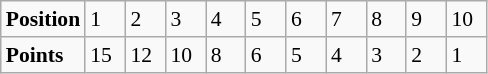<table class="wikitable" style="font-size: 90%;">
<tr>
<td><strong>Position</strong></td>
<td width=20>1</td>
<td width=20>2</td>
<td width=20>3</td>
<td width=20>4</td>
<td width=20>5</td>
<td width=20>6</td>
<td width=20>7</td>
<td width=20>8</td>
<td width=20>9</td>
<td width=20>10</td>
</tr>
<tr>
<td><strong>Points</strong></td>
<td>15</td>
<td>12</td>
<td>10</td>
<td>8</td>
<td>6</td>
<td>5</td>
<td>4</td>
<td>3</td>
<td>2</td>
<td>1</td>
</tr>
</table>
